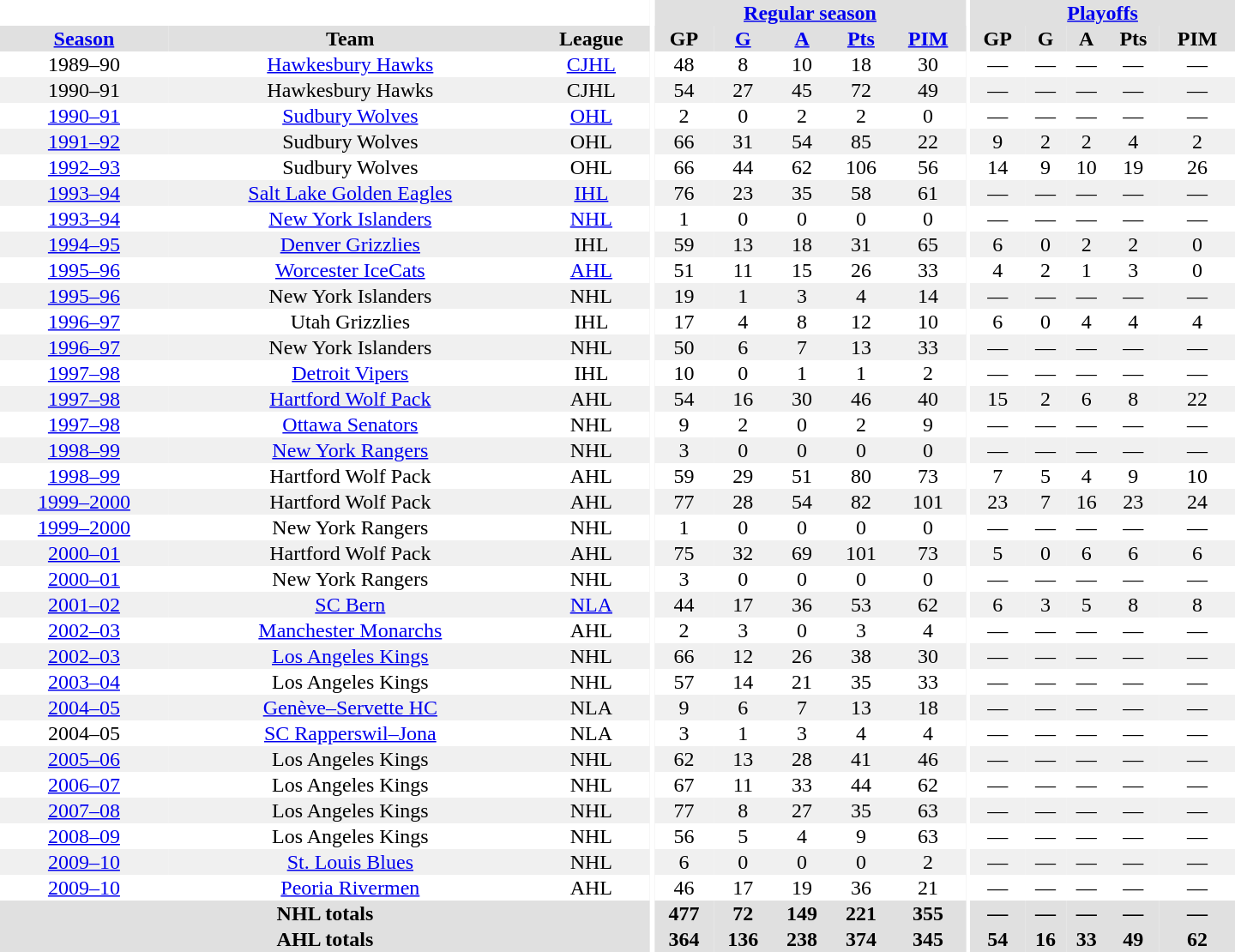<table border="0" cellpadding="1" cellspacing="0" style="text-align:center; width:60em">
<tr bgcolor="#e0e0e0">
<th colspan="3" bgcolor="#ffffff"></th>
<th rowspan="99" bgcolor="#ffffff"></th>
<th colspan="5"><a href='#'>Regular season</a></th>
<th rowspan="99" bgcolor="#ffffff"></th>
<th colspan="5"><a href='#'>Playoffs</a></th>
</tr>
<tr bgcolor="#e0e0e0">
<th><a href='#'>Season</a></th>
<th>Team</th>
<th>League</th>
<th>GP</th>
<th><a href='#'>G</a></th>
<th><a href='#'>A</a></th>
<th><a href='#'>Pts</a></th>
<th><a href='#'>PIM</a></th>
<th>GP</th>
<th>G</th>
<th>A</th>
<th>Pts</th>
<th>PIM</th>
</tr>
<tr>
<td>1989–90</td>
<td><a href='#'>Hawkesbury Hawks</a></td>
<td><a href='#'>CJHL</a></td>
<td>48</td>
<td>8</td>
<td>10</td>
<td>18</td>
<td>30</td>
<td>—</td>
<td>—</td>
<td>—</td>
<td>—</td>
<td>—</td>
</tr>
<tr bgcolor="#f0f0f0">
<td>1990–91</td>
<td>Hawkesbury Hawks</td>
<td>CJHL</td>
<td>54</td>
<td>27</td>
<td>45</td>
<td>72</td>
<td>49</td>
<td>—</td>
<td>—</td>
<td>—</td>
<td>—</td>
<td>—</td>
</tr>
<tr>
<td><a href='#'>1990–91</a></td>
<td><a href='#'>Sudbury Wolves</a></td>
<td><a href='#'>OHL</a></td>
<td>2</td>
<td>0</td>
<td>2</td>
<td>2</td>
<td>0</td>
<td>—</td>
<td>—</td>
<td>—</td>
<td>—</td>
<td>—</td>
</tr>
<tr bgcolor="#f0f0f0">
<td><a href='#'>1991–92</a></td>
<td>Sudbury Wolves</td>
<td>OHL</td>
<td>66</td>
<td>31</td>
<td>54</td>
<td>85</td>
<td>22</td>
<td>9</td>
<td>2</td>
<td>2</td>
<td>4</td>
<td>2</td>
</tr>
<tr>
<td><a href='#'>1992–93</a></td>
<td>Sudbury Wolves</td>
<td>OHL</td>
<td>66</td>
<td>44</td>
<td>62</td>
<td>106</td>
<td>56</td>
<td>14</td>
<td>9</td>
<td>10</td>
<td>19</td>
<td>26</td>
</tr>
<tr bgcolor="#f0f0f0">
<td><a href='#'>1993–94</a></td>
<td><a href='#'>Salt Lake Golden Eagles</a></td>
<td><a href='#'>IHL</a></td>
<td>76</td>
<td>23</td>
<td>35</td>
<td>58</td>
<td>61</td>
<td>—</td>
<td>—</td>
<td>—</td>
<td>—</td>
<td>—</td>
</tr>
<tr>
<td><a href='#'>1993–94</a></td>
<td><a href='#'>New York Islanders</a></td>
<td><a href='#'>NHL</a></td>
<td>1</td>
<td>0</td>
<td>0</td>
<td>0</td>
<td>0</td>
<td>—</td>
<td>—</td>
<td>—</td>
<td>—</td>
<td>—</td>
</tr>
<tr bgcolor="#f0f0f0">
<td><a href='#'>1994–95</a></td>
<td><a href='#'>Denver Grizzlies</a></td>
<td>IHL</td>
<td>59</td>
<td>13</td>
<td>18</td>
<td>31</td>
<td>65</td>
<td>6</td>
<td>0</td>
<td>2</td>
<td>2</td>
<td>0</td>
</tr>
<tr>
<td><a href='#'>1995–96</a></td>
<td><a href='#'>Worcester IceCats</a></td>
<td><a href='#'>AHL</a></td>
<td>51</td>
<td>11</td>
<td>15</td>
<td>26</td>
<td>33</td>
<td>4</td>
<td>2</td>
<td>1</td>
<td>3</td>
<td>0</td>
</tr>
<tr bgcolor="#f0f0f0">
<td><a href='#'>1995–96</a></td>
<td>New York Islanders</td>
<td>NHL</td>
<td>19</td>
<td>1</td>
<td>3</td>
<td>4</td>
<td>14</td>
<td>—</td>
<td>—</td>
<td>—</td>
<td>—</td>
<td>—</td>
</tr>
<tr>
<td><a href='#'>1996–97</a></td>
<td>Utah Grizzlies</td>
<td>IHL</td>
<td>17</td>
<td>4</td>
<td>8</td>
<td>12</td>
<td>10</td>
<td>6</td>
<td>0</td>
<td>4</td>
<td>4</td>
<td>4</td>
</tr>
<tr bgcolor="#f0f0f0">
<td><a href='#'>1996–97</a></td>
<td>New York Islanders</td>
<td>NHL</td>
<td>50</td>
<td>6</td>
<td>7</td>
<td>13</td>
<td>33</td>
<td>—</td>
<td>—</td>
<td>—</td>
<td>—</td>
<td>—</td>
</tr>
<tr>
<td><a href='#'>1997–98</a></td>
<td><a href='#'>Detroit Vipers</a></td>
<td>IHL</td>
<td>10</td>
<td>0</td>
<td>1</td>
<td>1</td>
<td>2</td>
<td>—</td>
<td>—</td>
<td>—</td>
<td>—</td>
<td>—</td>
</tr>
<tr bgcolor="#f0f0f0">
<td><a href='#'>1997–98</a></td>
<td><a href='#'>Hartford Wolf Pack</a></td>
<td>AHL</td>
<td>54</td>
<td>16</td>
<td>30</td>
<td>46</td>
<td>40</td>
<td>15</td>
<td>2</td>
<td>6</td>
<td>8</td>
<td>22</td>
</tr>
<tr>
<td><a href='#'>1997–98</a></td>
<td><a href='#'>Ottawa Senators</a></td>
<td>NHL</td>
<td>9</td>
<td>2</td>
<td>0</td>
<td>2</td>
<td>9</td>
<td>—</td>
<td>—</td>
<td>—</td>
<td>—</td>
<td>—</td>
</tr>
<tr bgcolor="#f0f0f0">
<td><a href='#'>1998–99</a></td>
<td><a href='#'>New York Rangers</a></td>
<td>NHL</td>
<td>3</td>
<td>0</td>
<td>0</td>
<td>0</td>
<td>0</td>
<td>—</td>
<td>—</td>
<td>—</td>
<td>—</td>
<td>—</td>
</tr>
<tr>
<td><a href='#'>1998–99</a></td>
<td>Hartford Wolf Pack</td>
<td>AHL</td>
<td>59</td>
<td>29</td>
<td>51</td>
<td>80</td>
<td>73</td>
<td>7</td>
<td>5</td>
<td>4</td>
<td>9</td>
<td>10</td>
</tr>
<tr bgcolor="#f0f0f0">
<td><a href='#'>1999–2000</a></td>
<td>Hartford Wolf Pack</td>
<td>AHL</td>
<td>77</td>
<td>28</td>
<td>54</td>
<td>82</td>
<td>101</td>
<td>23</td>
<td>7</td>
<td>16</td>
<td>23</td>
<td>24</td>
</tr>
<tr>
<td><a href='#'>1999–2000</a></td>
<td>New York Rangers</td>
<td>NHL</td>
<td>1</td>
<td>0</td>
<td>0</td>
<td>0</td>
<td>0</td>
<td>—</td>
<td>—</td>
<td>—</td>
<td>—</td>
<td>—</td>
</tr>
<tr bgcolor="#f0f0f0">
<td><a href='#'>2000–01</a></td>
<td>Hartford Wolf Pack</td>
<td>AHL</td>
<td>75</td>
<td>32</td>
<td>69</td>
<td>101</td>
<td>73</td>
<td>5</td>
<td>0</td>
<td>6</td>
<td>6</td>
<td>6</td>
</tr>
<tr>
<td><a href='#'>2000–01</a></td>
<td>New York Rangers</td>
<td>NHL</td>
<td>3</td>
<td>0</td>
<td>0</td>
<td>0</td>
<td>0</td>
<td>—</td>
<td>—</td>
<td>—</td>
<td>—</td>
<td>—</td>
</tr>
<tr bgcolor="#f0f0f0">
<td><a href='#'>2001–02</a></td>
<td><a href='#'>SC Bern</a></td>
<td><a href='#'>NLA</a></td>
<td>44</td>
<td>17</td>
<td>36</td>
<td>53</td>
<td>62</td>
<td>6</td>
<td>3</td>
<td>5</td>
<td>8</td>
<td>8</td>
</tr>
<tr>
<td><a href='#'>2002–03</a></td>
<td><a href='#'>Manchester Monarchs</a></td>
<td>AHL</td>
<td>2</td>
<td>3</td>
<td>0</td>
<td>3</td>
<td>4</td>
<td>—</td>
<td>—</td>
<td>—</td>
<td>—</td>
<td>—</td>
</tr>
<tr bgcolor="#f0f0f0">
<td><a href='#'>2002–03</a></td>
<td><a href='#'>Los Angeles Kings</a></td>
<td>NHL</td>
<td>66</td>
<td>12</td>
<td>26</td>
<td>38</td>
<td>30</td>
<td>—</td>
<td>—</td>
<td>—</td>
<td>—</td>
<td>—</td>
</tr>
<tr>
<td><a href='#'>2003–04</a></td>
<td>Los Angeles Kings</td>
<td>NHL</td>
<td>57</td>
<td>14</td>
<td>21</td>
<td>35</td>
<td>33</td>
<td>—</td>
<td>—</td>
<td>—</td>
<td>—</td>
<td>—</td>
</tr>
<tr bgcolor="#f0f0f0">
<td><a href='#'>2004–05</a></td>
<td><a href='#'>Genève–Servette HC</a></td>
<td>NLA</td>
<td>9</td>
<td>6</td>
<td>7</td>
<td>13</td>
<td>18</td>
<td>—</td>
<td>—</td>
<td>—</td>
<td>—</td>
<td>—</td>
</tr>
<tr>
<td>2004–05</td>
<td><a href='#'>SC Rapperswil–Jona</a></td>
<td>NLA</td>
<td>3</td>
<td>1</td>
<td>3</td>
<td>4</td>
<td>4</td>
<td>—</td>
<td>—</td>
<td>—</td>
<td>—</td>
<td>—</td>
</tr>
<tr bgcolor="#f0f0f0">
<td><a href='#'>2005–06</a></td>
<td>Los Angeles Kings</td>
<td>NHL</td>
<td>62</td>
<td>13</td>
<td>28</td>
<td>41</td>
<td>46</td>
<td>—</td>
<td>—</td>
<td>—</td>
<td>—</td>
<td>—</td>
</tr>
<tr>
<td><a href='#'>2006–07</a></td>
<td>Los Angeles Kings</td>
<td>NHL</td>
<td>67</td>
<td>11</td>
<td>33</td>
<td>44</td>
<td>62</td>
<td>—</td>
<td>—</td>
<td>—</td>
<td>—</td>
<td>—</td>
</tr>
<tr bgcolor="#f0f0f0">
<td><a href='#'>2007–08</a></td>
<td>Los Angeles Kings</td>
<td>NHL</td>
<td>77</td>
<td>8</td>
<td>27</td>
<td>35</td>
<td>63</td>
<td>—</td>
<td>—</td>
<td>—</td>
<td>—</td>
<td>—</td>
</tr>
<tr>
<td><a href='#'>2008–09</a></td>
<td>Los Angeles Kings</td>
<td>NHL</td>
<td>56</td>
<td>5</td>
<td>4</td>
<td>9</td>
<td>63</td>
<td>—</td>
<td>—</td>
<td>—</td>
<td>—</td>
<td>—</td>
</tr>
<tr bgcolor="#f0f0f0">
<td><a href='#'>2009–10</a></td>
<td><a href='#'>St. Louis Blues</a></td>
<td>NHL</td>
<td>6</td>
<td>0</td>
<td>0</td>
<td>0</td>
<td>2</td>
<td>—</td>
<td>—</td>
<td>—</td>
<td>—</td>
<td>—</td>
</tr>
<tr>
<td><a href='#'>2009–10</a></td>
<td><a href='#'>Peoria Rivermen</a></td>
<td>AHL</td>
<td>46</td>
<td>17</td>
<td>19</td>
<td>36</td>
<td>21</td>
<td>—</td>
<td>—</td>
<td>—</td>
<td>—</td>
<td>—</td>
</tr>
<tr bgcolor="#e0e0e0">
<th colspan="3">NHL totals</th>
<th>477</th>
<th>72</th>
<th>149</th>
<th>221</th>
<th>355</th>
<th>—</th>
<th>—</th>
<th>—</th>
<th>—</th>
<th>—</th>
</tr>
<tr bgcolor="#e0e0e0">
<th colspan="3">AHL totals</th>
<th>364</th>
<th>136</th>
<th>238</th>
<th>374</th>
<th>345</th>
<th>54</th>
<th>16</th>
<th>33</th>
<th>49</th>
<th>62</th>
</tr>
</table>
